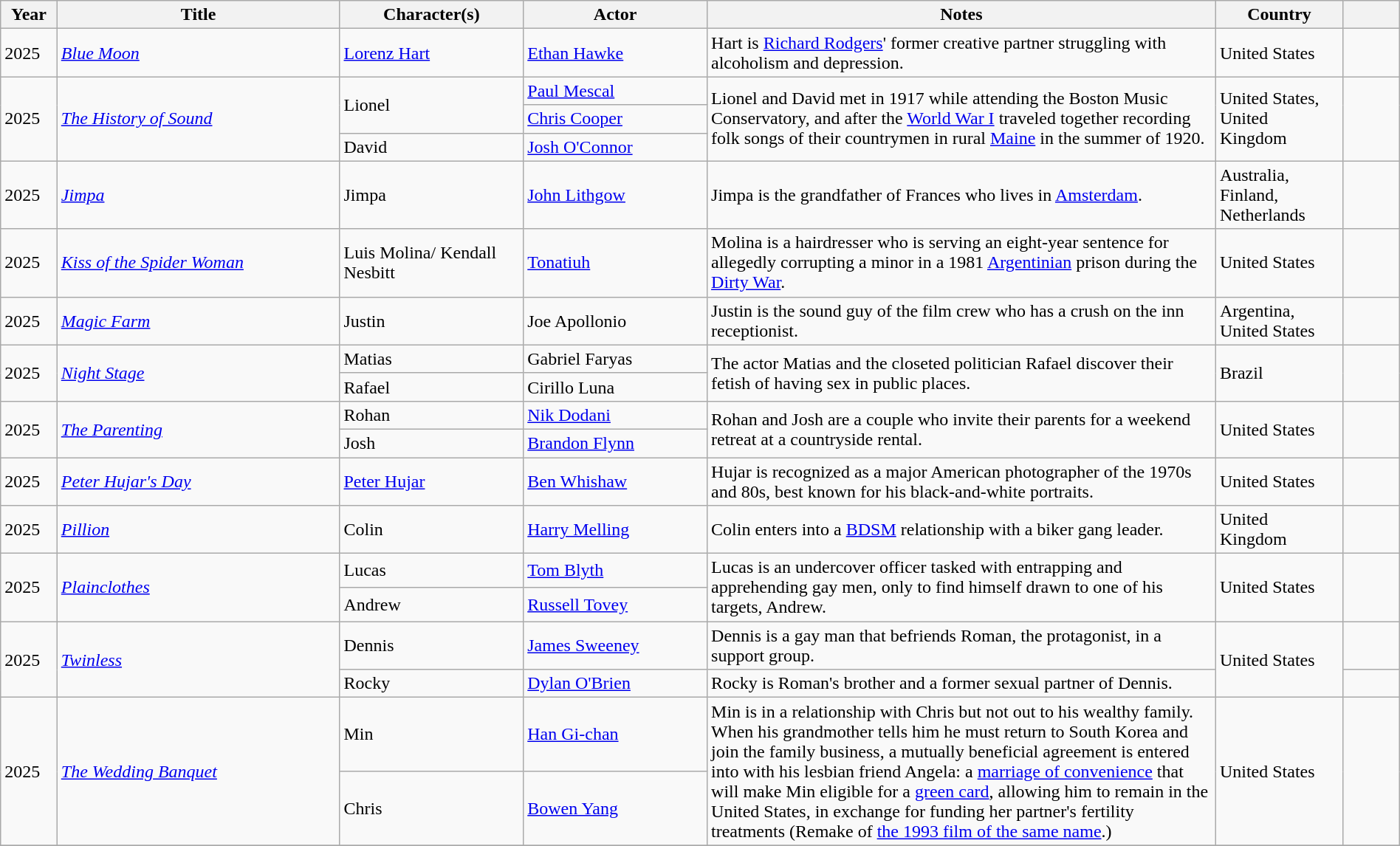<table class="wikitable sortable" style="width: 100%">
<tr>
<th style="width:4%;">Year</th>
<th style="width:20%;">Title</th>
<th style="width:13%;">Character(s)</th>
<th style="width:13%;">Actor</th>
<th style="width:36%;">Notes</th>
<th style="width:9%;">Country</th>
<th style="width:4%;" class="unsortable"></th>
</tr>
<tr>
<td>2025</td>
<td><em><a href='#'>Blue Moon</a></em></td>
<td><a href='#'>Lorenz Hart</a></td>
<td><a href='#'>Ethan Hawke</a></td>
<td>Hart is <a href='#'>Richard Rodgers</a>' former creative partner struggling with alcoholism and depression.</td>
<td>United States</td>
<td></td>
</tr>
<tr>
<td rowspan="3">2025</td>
<td rowspan="3"><em><a href='#'>The History of Sound</a></em></td>
<td rowspan="2">Lionel</td>
<td><a href='#'>Paul Mescal</a></td>
<td rowspan="3">Lionel and David met in 1917 while attending the Boston Music Conservatory, and after the <a href='#'>World War I</a> traveled together recording folk songs of their countrymen in rural <a href='#'>Maine</a> in the summer of 1920.</td>
<td rowspan="3">United States, United Kingdom</td>
<td rowspan="3"></td>
</tr>
<tr>
<td><a href='#'>Chris Cooper</a></td>
</tr>
<tr>
<td>David</td>
<td><a href='#'>Josh O'Connor</a></td>
</tr>
<tr>
<td>2025</td>
<td><em><a href='#'>Jimpa</a></em></td>
<td>Jimpa</td>
<td><a href='#'>John Lithgow</a></td>
<td>Jimpa is the grandfather of Frances who lives in <a href='#'>Amsterdam</a>.</td>
<td>Australia, Finland, Netherlands</td>
<td></td>
</tr>
<tr>
<td>2025</td>
<td><em><a href='#'>Kiss of the Spider Woman</a></em></td>
<td>Luis Molina/ Kendall Nesbitt</td>
<td><a href='#'>Tonatiuh</a></td>
<td>Molina is a hairdresser who is serving an eight-year sentence for allegedly corrupting a minor in a 1981 <a href='#'>Argentinian</a> prison during the <a href='#'>Dirty War</a>.</td>
<td>United States</td>
<td></td>
</tr>
<tr>
<td>2025</td>
<td><em><a href='#'>Magic Farm</a></em></td>
<td>Justin</td>
<td>Joe Apollonio</td>
<td>Justin is the sound guy of the film crew who has a crush on the inn receptionist.</td>
<td>Argentina, United States</td>
<td></td>
</tr>
<tr>
<td rowspan="2">2025</td>
<td rowspan="2"><a href='#'><em>Night Stage</em></a></td>
<td>Matias</td>
<td>Gabriel Faryas</td>
<td rowspan="2">The actor Matias and the closeted politician Rafael discover their fetish of having sex in public places.</td>
<td rowspan="2">Brazil</td>
<td rowspan="2"></td>
</tr>
<tr>
<td>Rafael</td>
<td>Cirillo Luna</td>
</tr>
<tr>
<td rowspan="2">2025</td>
<td rowspan="2"><em><a href='#'>The Parenting</a></em></td>
<td>Rohan</td>
<td><a href='#'>Nik Dodani</a></td>
<td rowspan="2">Rohan and Josh are a couple who invite their parents for a weekend retreat at a countryside rental.</td>
<td rowspan="2">United States</td>
<td rowspan="2"></td>
</tr>
<tr>
<td>Josh</td>
<td><a href='#'>Brandon Flynn</a></td>
</tr>
<tr>
<td>2025</td>
<td><em><a href='#'>Peter Hujar's Day</a></em></td>
<td><a href='#'>Peter Hujar</a></td>
<td><a href='#'>Ben Whishaw</a></td>
<td>Hujar is recognized as a major American photographer of the 1970s and 80s, best known for his black-and-white portraits.</td>
<td>United States</td>
<td></td>
</tr>
<tr>
<td>2025</td>
<td><em><a href='#'>Pillion</a></em></td>
<td>Colin</td>
<td><a href='#'>Harry Melling</a></td>
<td>Colin enters into a <a href='#'>BDSM</a> relationship with a biker gang leader.</td>
<td>United Kingdom</td>
<td></td>
</tr>
<tr>
<td rowspan="2">2025</td>
<td rowspan="2"><em><a href='#'>Plainclothes</a></em></td>
<td>Lucas</td>
<td><a href='#'>Tom Blyth</a></td>
<td rowspan="2">Lucas is an undercover officer tasked with entrapping and apprehending gay men, only to find himself drawn to one of his targets, Andrew.</td>
<td rowspan="2">United States</td>
<td rowspan="2"></td>
</tr>
<tr>
<td>Andrew</td>
<td><a href='#'>Russell Tovey</a></td>
</tr>
<tr>
<td rowspan="2">2025</td>
<td rowspan="2"><em><a href='#'>Twinless</a></em></td>
<td>Dennis</td>
<td><a href='#'>James Sweeney</a></td>
<td>Dennis is a gay man that befriends Roman, the protagonist, in a support group.</td>
<td rowspan="2">United States</td>
<td></td>
</tr>
<tr>
<td>Rocky</td>
<td><a href='#'>Dylan O'Brien</a></td>
<td>Rocky is Roman's brother and a former sexual partner of Dennis.</td>
<td></td>
</tr>
<tr>
<td rowspan="2">2025</td>
<td rowspan="2"><em><a href='#'>The Wedding Banquet</a></em></td>
<td>Min</td>
<td><a href='#'>Han Gi-chan</a></td>
<td rowspan="2">Min is in a relationship with Chris but not out to his wealthy family. When his grandmother tells him he must return to South Korea and join the family business, a mutually beneficial agreement is entered into with his lesbian friend Angela: a <a href='#'>marriage of convenience</a> that will make Min eligible for a <a href='#'>green card</a>, allowing him to remain in the United States, in exchange for funding her partner's fertility treatments  (Remake of <a href='#'>the 1993 film of the same name</a>.)</td>
<td rowspan="2">United States</td>
<td rowspan="2"></td>
</tr>
<tr>
<td>Chris</td>
<td><a href='#'>Bowen Yang</a></td>
</tr>
<tr>
</tr>
</table>
